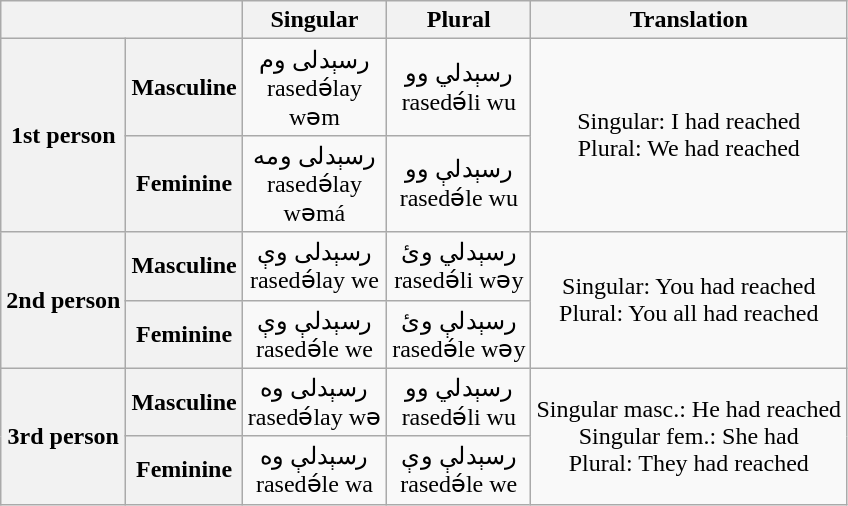<table class="wikitable" style="text-align: center">
<tr>
<th colspan="2"></th>
<th>Singular</th>
<th>Plural</th>
<th>Translation</th>
</tr>
<tr>
<th rowspan="2">1st person</th>
<th>Masculine</th>
<td>رسېدلی وم<br>rasedə́lay<br>wəm</td>
<td>رسېدلي وو<br>rasedə́li wu</td>
<td rowspan="2">Singular: I had reached<br>Plural: We had reached</td>
</tr>
<tr>
<th>Feminine</th>
<td>رسېدلی ومه<br>rasedə́lay<br>wəmá</td>
<td>رسېدلې وو<br>rasedə́le wu</td>
</tr>
<tr>
<th rowspan="2">2nd person</th>
<th>Masculine</th>
<td>رسېدلی وې<br>rasedə́lay we</td>
<td>رسېدلي وئ<br>rasedə́li wəy</td>
<td rowspan="2">Singular: You had reached<br>Plural: You all had reached</td>
</tr>
<tr>
<th>Feminine</th>
<td>رسېدلې وې<br>rasedə́le we</td>
<td>رسېدلې وئ<br>rasedə́le wəy</td>
</tr>
<tr>
<th rowspan="2">3rd person</th>
<th>Masculine</th>
<td>رسېدلی وه<br>rasedə́lay wə</td>
<td>رسېدلي وو<br>rasedə́li wu</td>
<td rowspan="2">Singular masc.: He had reached<br>Singular fem.: She had<br>Plural: They had reached</td>
</tr>
<tr>
<th>Feminine</th>
<td>رسېدلې وه<br>rasedə́le wa</td>
<td>رسېدلې وې<br>rasedə́le we</td>
</tr>
</table>
